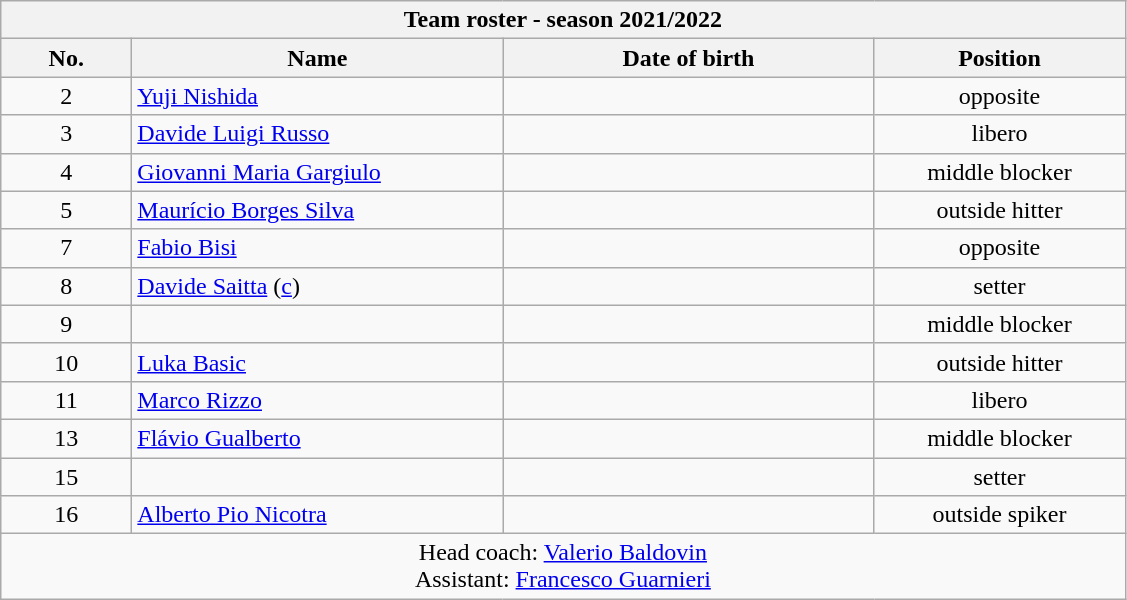<table class="wikitable collapsible collapsed sortable" style="font-size:100%; text-align:center;">
<tr>
<th colspan=6>Team roster - season 2021/2022</th>
</tr>
<tr>
<th style="width:5em">No.</th>
<th style="width:15em">Name</th>
<th style="width:15em">Date of birth</th>
<th style="width:10em">Position</th>
</tr>
<tr>
<td>2</td>
<td align=left> <a href='#'>Yuji Nishida</a></td>
<td align=right></td>
<td>opposite</td>
</tr>
<tr>
<td>3</td>
<td align=left> <a href='#'>Davide Luigi Russo</a></td>
<td align=right></td>
<td>libero</td>
</tr>
<tr>
<td>4</td>
<td align=left> <a href='#'>Giovanni Maria Gargiulo</a></td>
<td align=right></td>
<td>middle blocker</td>
</tr>
<tr>
<td>5</td>
<td align=left> <a href='#'>Maurício Borges Silva</a></td>
<td align=right></td>
<td>outside hitter</td>
</tr>
<tr>
<td>7</td>
<td align=left> <a href='#'>Fabio Bisi</a></td>
<td align=right></td>
<td>opposite</td>
</tr>
<tr>
<td>8</td>
<td align=left> <a href='#'>Davide Saitta</a> (<a href='#'>c</a>)</td>
<td align=right></td>
<td>setter</td>
</tr>
<tr>
<td>9</td>
<td align=left> </td>
<td align=right></td>
<td>middle blocker</td>
</tr>
<tr>
<td>10</td>
<td align=left> <a href='#'>Luka Basic</a></td>
<td align=right></td>
<td>outside hitter</td>
</tr>
<tr>
<td>11</td>
<td align=left> <a href='#'>Marco Rizzo</a></td>
<td align=right></td>
<td>libero</td>
</tr>
<tr>
<td>13</td>
<td align=left> <a href='#'>Flávio Gualberto</a></td>
<td align=right></td>
<td>middle blocker</td>
</tr>
<tr>
<td>15</td>
<td align=left> </td>
<td align=right></td>
<td>setter</td>
</tr>
<tr>
<td>16</td>
<td align=left> <a href='#'>Alberto Pio Nicotra</a></td>
<td align=right></td>
<td>outside spiker</td>
</tr>
<tr>
<td colspan=4>Head coach: <a href='#'>Valerio Baldovin</a><br>Assistant: <a href='#'>Francesco Guarnieri</a></td>
</tr>
</table>
